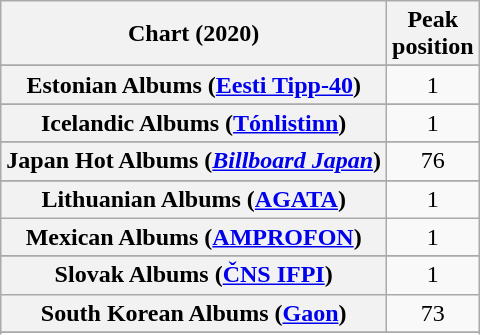<table class="wikitable sortable plainrowheaders" style="text-align:center">
<tr>
<th scope="col">Chart (2020)</th>
<th scope="col">Peak<br>position</th>
</tr>
<tr>
</tr>
<tr>
</tr>
<tr>
</tr>
<tr>
</tr>
<tr>
</tr>
<tr>
</tr>
<tr>
</tr>
<tr>
</tr>
<tr>
<th scope="row">Estonian Albums (<a href='#'>Eesti Tipp-40</a>)</th>
<td>1</td>
</tr>
<tr>
</tr>
<tr>
</tr>
<tr>
</tr>
<tr>
</tr>
<tr>
<th scope="row">Icelandic Albums (<a href='#'>Tónlistinn</a>)</th>
<td>1</td>
</tr>
<tr>
</tr>
<tr>
</tr>
<tr>
<th scope="row">Japan Hot Albums (<em><a href='#'>Billboard Japan</a></em>)</th>
<td>76</td>
</tr>
<tr>
</tr>
<tr>
<th scope="row">Lithuanian Albums (<a href='#'>AGATA</a>)</th>
<td>1</td>
</tr>
<tr>
<th scope="row">Mexican Albums (<a href='#'>AMPROFON</a>)</th>
<td>1</td>
</tr>
<tr>
</tr>
<tr>
</tr>
<tr>
</tr>
<tr>
</tr>
<tr>
</tr>
<tr>
<th scope="row">Slovak Albums (<a href='#'>ČNS IFPI</a>)</th>
<td>1</td>
</tr>
<tr>
<th scope="row">South Korean Albums (<a href='#'>Gaon</a>)</th>
<td>73</td>
</tr>
<tr>
</tr>
<tr>
</tr>
<tr>
</tr>
<tr>
</tr>
<tr>
</tr>
<tr>
</tr>
<tr>
</tr>
</table>
